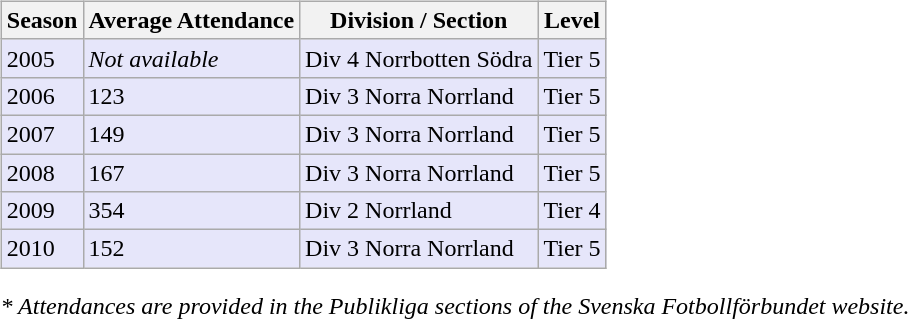<table>
<tr>
<td valign="top" width=0%><br><table class="wikitable">
<tr style="background:#f0f6fa;">
<th><strong>Season</strong></th>
<th><strong>Average Attendance</strong></th>
<th><strong>Division / Section</strong></th>
<th><strong>Level</strong></th>
</tr>
<tr>
<td style="background:#E6E6FA;">2005</td>
<td style="background:#E6E6FA;"><em>Not available</em></td>
<td style="background:#E6E6FA;">Div 4 Norrbotten Södra</td>
<td style="background:#E6E6FA;">Tier 5</td>
</tr>
<tr>
<td style="background:#E6E6FA;">2006</td>
<td style="background:#E6E6FA;">123</td>
<td style="background:#E6E6FA;">Div 3 Norra Norrland</td>
<td style="background:#E6E6FA;">Tier 5</td>
</tr>
<tr>
<td style="background:#E6E6FA;">2007</td>
<td style="background:#E6E6FA;">149</td>
<td style="background:#E6E6FA;">Div 3 Norra Norrland</td>
<td style="background:#E6E6FA;">Tier 5</td>
</tr>
<tr>
<td style="background:#E6E6FA;">2008</td>
<td style="background:#E6E6FA;">167</td>
<td style="background:#E6E6FA;">Div 3 Norra Norrland</td>
<td style="background:#E6E6FA;">Tier 5</td>
</tr>
<tr>
<td style="background:#E6E6FA;">2009</td>
<td style="background:#E6E6FA;">354</td>
<td style="background:#E6E6FA;">Div 2 Norrland</td>
<td style="background:#E6E6FA;">Tier 4</td>
</tr>
<tr>
<td style="background:#E6E6FA;">2010</td>
<td style="background:#E6E6FA;">152</td>
<td style="background:#E6E6FA;">Div 3 Norra Norrland</td>
<td style="background:#E6E6FA;">Tier 5</td>
</tr>
</table>
<em>* Attendances are provided in the Publikliga sections of the Svenska Fotbollförbundet website.</em> </td>
</tr>
</table>
